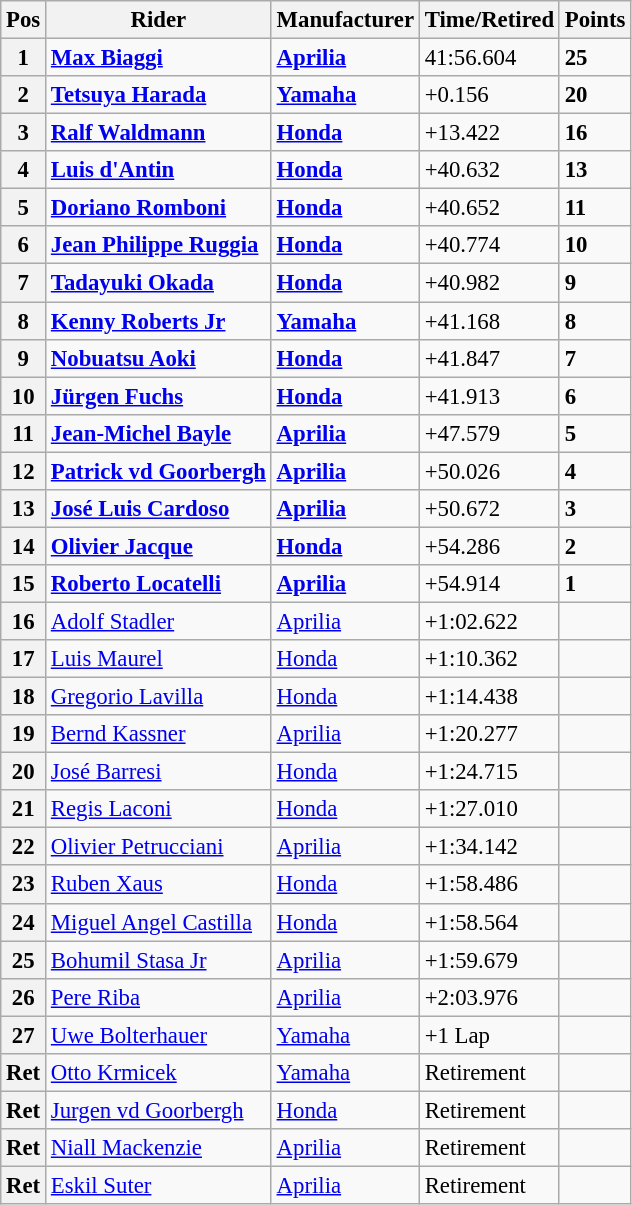<table class="wikitable" style="font-size: 95%;">
<tr>
<th>Pos</th>
<th>Rider</th>
<th>Manufacturer</th>
<th>Time/Retired</th>
<th>Points</th>
</tr>
<tr>
<th>1</th>
<td> <strong><a href='#'>Max Biaggi</a></strong></td>
<td><strong><a href='#'>Aprilia</a></strong></td>
<td>41:56.604</td>
<td><strong>25</strong></td>
</tr>
<tr>
<th>2</th>
<td> <strong><a href='#'>Tetsuya Harada</a></strong></td>
<td><strong><a href='#'>Yamaha</a></strong></td>
<td>+0.156</td>
<td><strong>20</strong></td>
</tr>
<tr>
<th>3</th>
<td> <strong><a href='#'>Ralf Waldmann</a></strong></td>
<td><strong><a href='#'>Honda</a></strong></td>
<td>+13.422</td>
<td><strong>16</strong></td>
</tr>
<tr>
<th>4</th>
<td> <strong><a href='#'>Luis d'Antin</a></strong></td>
<td><strong><a href='#'>Honda</a></strong></td>
<td>+40.632</td>
<td><strong>13</strong></td>
</tr>
<tr>
<th>5</th>
<td> <strong><a href='#'>Doriano Romboni</a></strong></td>
<td><strong><a href='#'>Honda</a></strong></td>
<td>+40.652</td>
<td><strong>11</strong></td>
</tr>
<tr>
<th>6</th>
<td> <strong><a href='#'>Jean Philippe Ruggia</a></strong></td>
<td><strong><a href='#'>Honda</a></strong></td>
<td>+40.774</td>
<td><strong>10</strong></td>
</tr>
<tr>
<th>7</th>
<td> <strong><a href='#'>Tadayuki Okada</a></strong></td>
<td><strong><a href='#'>Honda</a></strong></td>
<td>+40.982</td>
<td><strong>9</strong></td>
</tr>
<tr>
<th>8</th>
<td> <strong><a href='#'>Kenny Roberts Jr</a></strong></td>
<td><strong><a href='#'>Yamaha</a></strong></td>
<td>+41.168</td>
<td><strong>8</strong></td>
</tr>
<tr>
<th>9</th>
<td> <strong><a href='#'>Nobuatsu Aoki</a></strong></td>
<td><strong><a href='#'>Honda</a></strong></td>
<td>+41.847</td>
<td><strong>7</strong></td>
</tr>
<tr>
<th>10</th>
<td> <strong><a href='#'>Jürgen Fuchs</a></strong></td>
<td><strong><a href='#'>Honda</a></strong></td>
<td>+41.913</td>
<td><strong>6</strong></td>
</tr>
<tr>
<th>11</th>
<td> <strong><a href='#'>Jean-Michel Bayle</a></strong></td>
<td><strong><a href='#'>Aprilia</a></strong></td>
<td>+47.579</td>
<td><strong>5</strong></td>
</tr>
<tr>
<th>12</th>
<td> <strong><a href='#'>Patrick vd Goorbergh</a></strong></td>
<td><strong><a href='#'>Aprilia</a></strong></td>
<td>+50.026</td>
<td><strong>4</strong></td>
</tr>
<tr>
<th>13</th>
<td> <strong><a href='#'>José Luis Cardoso</a></strong></td>
<td><strong><a href='#'>Aprilia</a></strong></td>
<td>+50.672</td>
<td><strong>3</strong></td>
</tr>
<tr>
<th>14</th>
<td> <strong><a href='#'>Olivier Jacque</a></strong></td>
<td><strong><a href='#'>Honda</a></strong></td>
<td>+54.286</td>
<td><strong>2</strong></td>
</tr>
<tr>
<th>15</th>
<td> <strong><a href='#'>Roberto Locatelli</a></strong></td>
<td><strong><a href='#'>Aprilia</a></strong></td>
<td>+54.914</td>
<td><strong>1</strong></td>
</tr>
<tr>
<th>16</th>
<td> <a href='#'>Adolf Stadler</a></td>
<td><a href='#'>Aprilia</a></td>
<td>+1:02.622</td>
<td></td>
</tr>
<tr>
<th>17</th>
<td> <a href='#'>Luis Maurel</a></td>
<td><a href='#'>Honda</a></td>
<td>+1:10.362</td>
<td></td>
</tr>
<tr>
<th>18</th>
<td> <a href='#'>Gregorio Lavilla</a></td>
<td><a href='#'>Honda</a></td>
<td>+1:14.438</td>
<td></td>
</tr>
<tr>
<th>19</th>
<td> <a href='#'>Bernd Kassner</a></td>
<td><a href='#'>Aprilia</a></td>
<td>+1:20.277</td>
<td></td>
</tr>
<tr>
<th>20</th>
<td> <a href='#'>José Barresi</a></td>
<td><a href='#'>Honda</a></td>
<td>+1:24.715</td>
<td></td>
</tr>
<tr>
<th>21</th>
<td> <a href='#'>Regis Laconi</a></td>
<td><a href='#'>Honda</a></td>
<td>+1:27.010</td>
<td></td>
</tr>
<tr>
<th>22</th>
<td> <a href='#'>Olivier Petrucciani</a></td>
<td><a href='#'>Aprilia</a></td>
<td>+1:34.142</td>
<td></td>
</tr>
<tr>
<th>23</th>
<td> <a href='#'>Ruben Xaus</a></td>
<td><a href='#'>Honda</a></td>
<td>+1:58.486</td>
<td></td>
</tr>
<tr>
<th>24</th>
<td> <a href='#'>Miguel Angel Castilla</a></td>
<td><a href='#'>Honda</a></td>
<td>+1:58.564</td>
<td></td>
</tr>
<tr>
<th>25</th>
<td> <a href='#'>Bohumil Stasa Jr</a></td>
<td><a href='#'>Aprilia</a></td>
<td>+1:59.679</td>
<td></td>
</tr>
<tr>
<th>26</th>
<td> <a href='#'>Pere Riba</a></td>
<td><a href='#'>Aprilia</a></td>
<td>+2:03.976</td>
<td></td>
</tr>
<tr>
<th>27</th>
<td> <a href='#'>Uwe Bolterhauer</a></td>
<td><a href='#'>Yamaha</a></td>
<td>+1 Lap</td>
<td></td>
</tr>
<tr>
<th>Ret</th>
<td> <a href='#'>Otto Krmicek</a></td>
<td><a href='#'>Yamaha</a></td>
<td>Retirement</td>
<td></td>
</tr>
<tr>
<th>Ret</th>
<td> <a href='#'>Jurgen vd Goorbergh</a></td>
<td><a href='#'>Honda</a></td>
<td>Retirement</td>
<td></td>
</tr>
<tr>
<th>Ret</th>
<td> <a href='#'>Niall Mackenzie</a></td>
<td><a href='#'>Aprilia</a></td>
<td>Retirement</td>
<td></td>
</tr>
<tr>
<th>Ret</th>
<td> <a href='#'>Eskil Suter</a></td>
<td><a href='#'>Aprilia</a></td>
<td>Retirement</td>
<td></td>
</tr>
</table>
